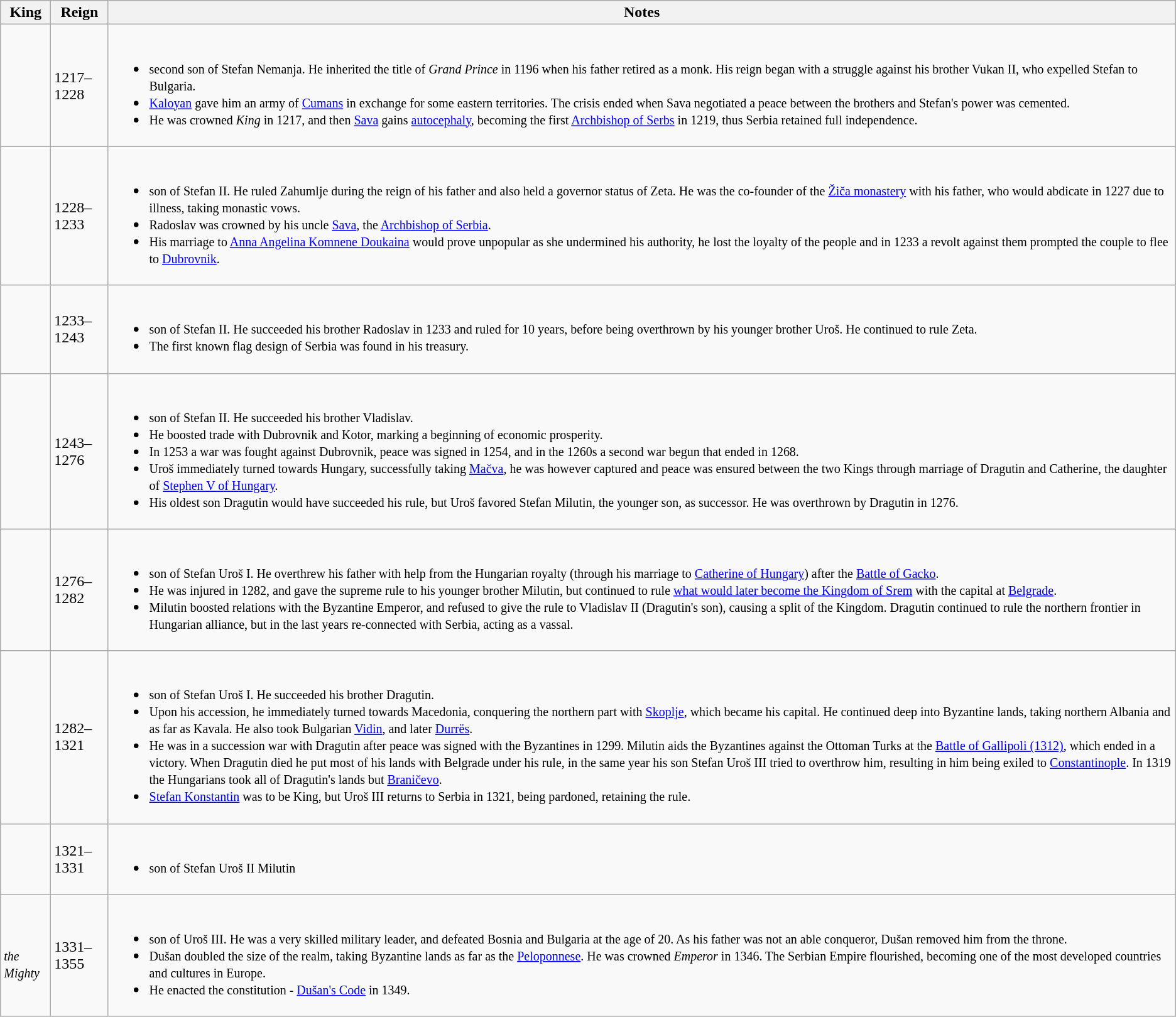<table class="wikitable">
<tr ->
<th>King</th>
<th>Reign</th>
<th>Notes</th>
</tr>
<tr ->
<td></td>
<td>1217–1228</td>
<td><br><ul><li><small>second son of Stefan Nemanja. He inherited the title of <em>Grand Prince</em> in 1196 when his father retired as a monk. His reign began with a struggle against his brother Vukan II, who expelled Stefan to Bulgaria.</small></li><li><small><a href='#'>Kaloyan</a> gave him an army of <a href='#'>Cumans</a> in exchange for some eastern territories. The crisis ended when Sava negotiated a peace between the brothers and Stefan's power was cemented.</small></li><li><small>He was crowned <em>King</em> in 1217, and then <a href='#'>Sava</a> gains <a href='#'>autocephaly</a>, becoming the first <a href='#'>Archbishop of Serbs</a> in 1219, thus Serbia retained full independence.</small></li></ul></td>
</tr>
<tr ->
<td></td>
<td>1228–1233</td>
<td><br><ul><li><small>son of Stefan II. He ruled Zahumlje during the reign of his father and also held a governor status of Zeta. He was the co-founder of the <a href='#'>Žiča monastery</a> with his father, who would abdicate in 1227 due to illness, taking monastic vows.</small></li><li><small>Radoslav was crowned by his uncle <a href='#'>Sava</a>, the <a href='#'>Archbishop of Serbia</a>.</small></li><li><small>His marriage to <a href='#'>Anna Angelina Komnene Doukaina</a> would prove unpopular as she undermined his authority, he lost the loyalty of the people and in 1233 a revolt against them prompted the couple to flee to <a href='#'>Dubrovnik</a>.</small></li></ul></td>
</tr>
<tr ->
<td></td>
<td>1233–1243</td>
<td><br><ul><li><small>son of Stefan II. He succeeded his brother Radoslav in 1233 and ruled for 10 years, before being overthrown by his younger brother Uroš. He continued to rule Zeta.</small></li><li><small>The first known flag design of Serbia was found in his treasury.</small></li></ul></td>
</tr>
<tr ->
<td></td>
<td>1243–1276</td>
<td><br><ul><li><small>son of Stefan II. He succeeded his brother Vladislav.</small></li><li><small>He boosted trade with Dubrovnik and Kotor, marking a beginning of economic prosperity.</small></li><li><small>In 1253 a war was fought against Dubrovnik, peace was signed in 1254, and in the 1260s a second war begun that ended in 1268.</small></li><li><small>Uroš immediately turned towards Hungary, successfully taking <a href='#'>Mačva</a>, he was however captured and peace was ensured between the two Kings through marriage of Dragutin and Catherine, the daughter of <a href='#'>Stephen V of Hungary</a>.</small></li><li><small>His oldest son Dragutin would have succeeded his rule, but Uroš favored Stefan Milutin, the younger son, as successor. He was overthrown by Dragutin in 1276.</small></li></ul></td>
</tr>
<tr ->
<td></td>
<td>1276–1282</td>
<td><br><ul><li><small>son of Stefan Uroš I. He overthrew his father with help from the Hungarian royalty (through his marriage to <a href='#'>Catherine of Hungary</a>) after the <a href='#'>Battle of Gacko</a>.</small></li><li><small>He was injured in 1282, and gave the supreme rule to his younger brother Milutin, but continued to rule <a href='#'>what would later become the Kingdom of Srem</a> with the capital at <a href='#'>Belgrade</a>.</small></li><li><small>Milutin boosted relations with the Byzantine Emperor, and refused to give the rule to Vladislav II (Dragutin's son), causing a split of the Kingdom. Dragutin continued to rule the northern frontier in Hungarian alliance, but in the last years re-connected with Serbia, acting as a vassal.</small></li></ul></td>
</tr>
<tr ->
<td></td>
<td>1282–1321</td>
<td><br><ul><li><small>son of Stefan Uroš I. He succeeded his brother Dragutin.</small></li><li><small>Upon his accession, he immediately turned towards Macedonia, conquering the northern part with <a href='#'>Skoplje</a>, which became his capital. He continued deep into Byzantine lands, taking northern Albania and as far as Kavala. He also took Bulgarian <a href='#'>Vidin</a>, and later <a href='#'>Durrës</a>.</small></li><li><small>He was in a succession war with Dragutin after peace was signed with the Byzantines in 1299. Milutin aids the Byzantines against the Ottoman Turks at the <a href='#'>Battle of Gallipoli (1312)</a>, which ended in a victory. When Dragutin died he put most of his lands with Belgrade under his rule, in the same year his son Stefan Uroš III tried to overthrow him, resulting in him being exiled to <a href='#'>Constantinople</a>. In 1319 the Hungarians took all of Dragutin's lands but <a href='#'>Braničevo</a>.</small></li><li><small><a href='#'>Stefan Konstantin</a> was to be King, but Uroš III returns to Serbia in 1321, being pardoned, retaining the rule.</small></li></ul></td>
</tr>
<tr ->
<td></td>
<td>1321–1331</td>
<td><br><ul><li><small>son of Stefan Uroš II Milutin</small></li></ul></td>
</tr>
<tr ->
<td><br><small><em>the Mighty</em></small></td>
<td>1331–1355</td>
<td><br><ul><li><small>son of Uroš III. He was a very skilled military leader, and defeated Bosnia and Bulgaria at the age of 20. As his father was not an able conqueror, Dušan removed him from the throne.</small></li><li><small>Dušan doubled the size of the realm, taking Byzantine lands as far as the <a href='#'>Peloponnese</a>. He was crowned <em>Emperor</em> in 1346. The Serbian Empire flourished, becoming one of the most developed countries and cultures in Europe.</small></li><li><small>He enacted the constitution - <a href='#'>Dušan's Code</a> in 1349.</small></li></ul></td>
</tr>
</table>
